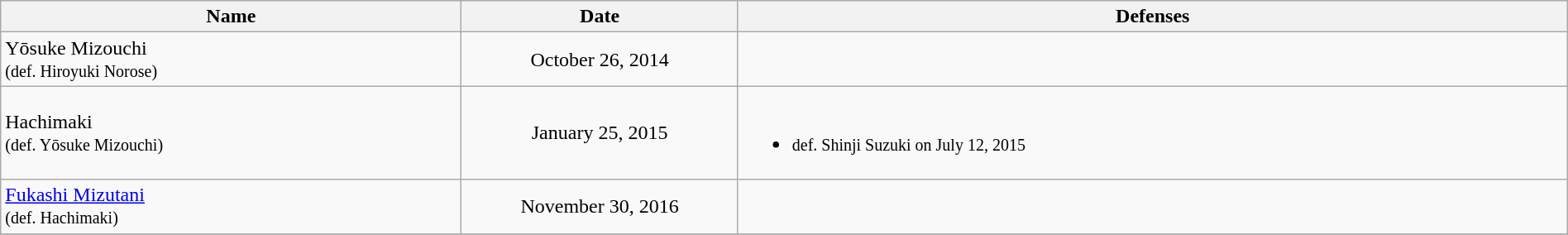<table class="wikitable" width=100%>
<tr>
<th width=25%>Name</th>
<th width=15%>Date</th>
<th width=45%>Defenses</th>
</tr>
<tr>
<td align=left> Yōsuke Mizouchi <br><small>(def. Hiroyuki Norose)</small></td>
<td align=center>October 26, 2014</td>
<td></td>
</tr>
<tr>
<td align=left> Hachimaki <br><small>(def. Yōsuke Mizouchi)</small></td>
<td align=center>January 25, 2015</td>
<td><br><ul><li><small>def. Shinji Suzuki on July 12, 2015</small></li></ul></td>
</tr>
<tr>
<td align=left> <a href='#'>Fukashi Mizutani</a> <br><small>(def. Hachimaki)</small></td>
<td align=center>November 30, 2016</td>
<td></td>
</tr>
<tr>
</tr>
</table>
